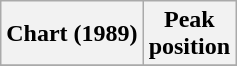<table class="wikitable plainrowheaders" style="text-align:center">
<tr>
<th scope="col">Chart (1989)</th>
<th scope="col">Peak<br>position</th>
</tr>
<tr>
</tr>
</table>
